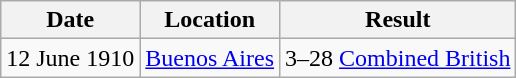<table class="wikitable" style="align:center;">
<tr>
<th>Date</th>
<th>Location</th>
<th>Result</th>
</tr>
<tr>
<td>12 June 1910</td>
<td><a href='#'>Buenos Aires</a></td>
<td> 3–28 <a href='#'>Combined British</a> </td>
</tr>
</table>
